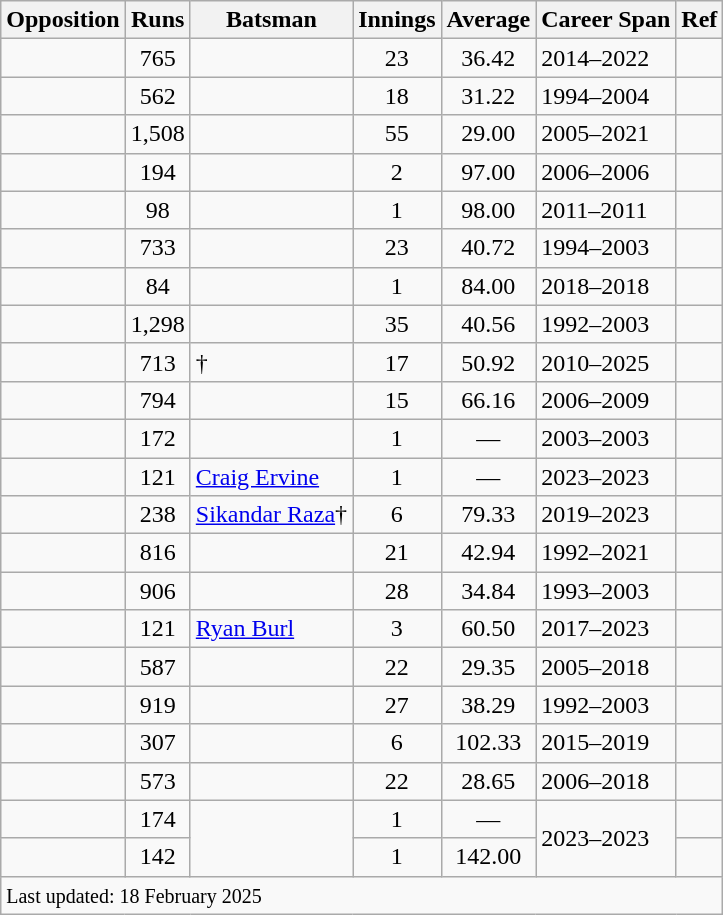<table class="wikitable plainrowheaders sortable">
<tr>
<th scope="col">Opposition</th>
<th scope="col">Runs</th>
<th scope="col">Batsman</th>
<th scope="col">Innings</th>
<th scope="col">Average</th>
<th scope="col">Career Span</th>
<th scope="col">Ref</th>
</tr>
<tr>
<td></td>
<td scope=row style=text-align:center;>765</td>
<td></td>
<td style="text-align:center">23</td>
<td style="text-align:center">36.42</td>
<td>2014–2022</td>
<td></td>
</tr>
<tr>
<td></td>
<td scope=row style=text-align:center;>562</td>
<td></td>
<td style="text-align:center">18</td>
<td style="text-align:center">31.22</td>
<td>1994–2004</td>
<td></td>
</tr>
<tr>
<td></td>
<td scope=row style=text-align:center;>1,508</td>
<td></td>
<td style="text-align:center">55</td>
<td style="text-align:center">29.00</td>
<td>2005–2021</td>
<td></td>
</tr>
<tr>
<td></td>
<td scope=row style=text-align:center;>194</td>
<td></td>
<td style="text-align:center">2</td>
<td style="text-align:center">97.00</td>
<td>2006–2006</td>
<td></td>
</tr>
<tr>
<td></td>
<td scope=row style=text-align:center;>98</td>
<td></td>
<td style="text-align:center">1</td>
<td style="text-align:center">98.00</td>
<td>2011–2011</td>
<td></td>
</tr>
<tr>
<td></td>
<td scope=row style=text-align:center;>733</td>
<td></td>
<td style="text-align:center">23</td>
<td style="text-align:center">40.72</td>
<td>1994–2003</td>
<td></td>
</tr>
<tr>
<td></td>
<td scope=row style=text-align:center;>84</td>
<td></td>
<td style="text-align:center">1</td>
<td style="text-align:center">84.00</td>
<td>2018–2018</td>
<td></td>
</tr>
<tr>
<td></td>
<td scope=row style=text-align:center;>1,298</td>
<td></td>
<td style="text-align:center">35</td>
<td style="text-align:center">40.56</td>
<td>1992–2003</td>
<td></td>
</tr>
<tr>
<td></td>
<td scope=row style=text-align:center;>713</td>
<td>†</td>
<td style="text-align:center">17</td>
<td style="text-align:center">50.92</td>
<td>2010–2025</td>
<td></td>
</tr>
<tr>
<td></td>
<td scope=row style=text-align:center;>794</td>
<td></td>
<td style="text-align:center">15</td>
<td style="text-align:center">66.16</td>
<td>2006–2009</td>
<td></td>
</tr>
<tr>
<td></td>
<td scope=row style=text-align:center;>172</td>
<td></td>
<td style="text-align:center">1</td>
<td style="text-align:center">—</td>
<td>2003–2003</td>
<td></td>
</tr>
<tr>
<td></td>
<td scope=row style=text-align:center;>121</td>
<td><a href='#'>Craig Ervine</a></td>
<td style="text-align:center">1</td>
<td style="text-align:center">—</td>
<td>2023–2023</td>
<td></td>
</tr>
<tr>
<td></td>
<td scope=row style=text-align:center;>238</td>
<td><a href='#'>Sikandar Raza</a>†</td>
<td style="text-align:center">6</td>
<td style="text-align:center">79.33</td>
<td>2019–2023</td>
<td></td>
</tr>
<tr>
<td></td>
<td scope=row style=text-align:center;>816</td>
<td></td>
<td style="text-align:center">21</td>
<td style="text-align:center">42.94</td>
<td>1992–2021</td>
<td></td>
</tr>
<tr>
<td></td>
<td scope=row style=text-align:center;>906</td>
<td></td>
<td style="text-align:center">28</td>
<td style="text-align:center">34.84</td>
<td>1993–2003</td>
<td></td>
</tr>
<tr>
<td></td>
<td scope="row" style="text-align:center;">121</td>
<td><a href='#'>Ryan Burl</a></td>
<td style="text-align:center">3</td>
<td style="text-align:center">60.50</td>
<td>2017–2023</td>
<td></td>
</tr>
<tr>
<td></td>
<td scope=row style=text-align:center;>587</td>
<td></td>
<td style="text-align:center">22</td>
<td style="text-align:center">29.35</td>
<td>2005–2018</td>
<td></td>
</tr>
<tr>
<td></td>
<td scope=row style=text-align:center;>919</td>
<td></td>
<td style="text-align:center">27</td>
<td style="text-align:center">38.29</td>
<td>1992–2003</td>
<td></td>
</tr>
<tr>
<td></td>
<td scope=row style=text-align:center;>307</td>
<td></td>
<td style="text-align:center">6</td>
<td style="text-align:center">102.33</td>
<td>2015–2019</td>
<td></td>
</tr>
<tr>
<td></td>
<td scope=row style=text-align:center;>573</td>
<td></td>
<td style="text-align:center">22</td>
<td style="text-align:center">28.65</td>
<td>2006–2018</td>
<td></td>
</tr>
<tr>
<td></td>
<td scope=row style=text-align:center;>174</td>
<td rowspan="2"></td>
<td scope=row style=text-align:center;>1</td>
<td scope=row style=text-align:center;>—</td>
<td rowspan="2">2023–2023</td>
<td></td>
</tr>
<tr>
<td></td>
<td scope=row style=text-align:center;>142</td>
<td scope=row style=text-align:center;>1</td>
<td scope=row style=text-align:center;>142.00</td>
<td></td>
</tr>
<tr>
<td colspan="7"><small>Last updated: 18 February 2025</small></td>
</tr>
</table>
